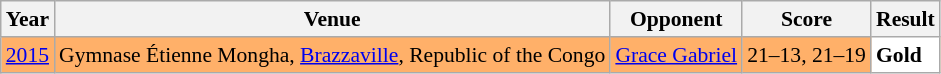<table class="sortable wikitable" style="font-size: 90%;">
<tr>
<th>Year</th>
<th>Venue</th>
<th>Opponent</th>
<th>Score</th>
<th>Result</th>
</tr>
<tr style="background:#FFB069">
<td align="center"><a href='#'>2015</a></td>
<td align="left">Gymnase Étienne Mongha, <a href='#'>Brazzaville</a>, Republic of the Congo</td>
<td align="left"> <a href='#'>Grace Gabriel</a></td>
<td align="left">21–13, 21–19</td>
<td style="text-align:left; background:white"> <strong>Gold</strong></td>
</tr>
</table>
